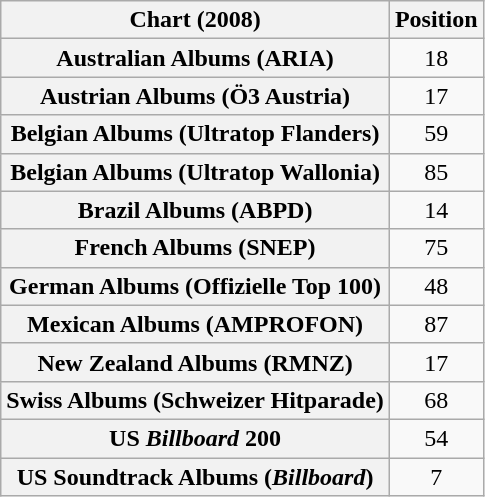<table class="wikitable sortable plainrowheaders" style="text-align:center">
<tr>
<th scope="col">Chart (2008)</th>
<th scope="col">Position</th>
</tr>
<tr>
<th scope="row">Australian Albums (ARIA)</th>
<td>18</td>
</tr>
<tr>
<th scope="row">Austrian Albums (Ö3 Austria)</th>
<td>17</td>
</tr>
<tr>
<th scope="row">Belgian Albums (Ultratop Flanders)</th>
<td>59</td>
</tr>
<tr>
<th scope="row">Belgian Albums (Ultratop Wallonia)</th>
<td>85</td>
</tr>
<tr>
<th scope="row">Brazil Albums (ABPD)</th>
<td>14</td>
</tr>
<tr>
<th scope="row">French Albums (SNEP)</th>
<td>75</td>
</tr>
<tr>
<th scope="row">German Albums (Offizielle Top 100)</th>
<td>48</td>
</tr>
<tr>
<th scope="row">Mexican Albums (AMPROFON)</th>
<td>87</td>
</tr>
<tr>
<th scope="row">New Zealand Albums (RMNZ)</th>
<td>17</td>
</tr>
<tr>
<th scope="row">Swiss Albums (Schweizer Hitparade)</th>
<td>68</td>
</tr>
<tr>
<th scope="row">US <em>Billboard</em> 200</th>
<td>54</td>
</tr>
<tr>
<th scope="row">US Soundtrack Albums (<em>Billboard</em>)</th>
<td>7</td>
</tr>
</table>
